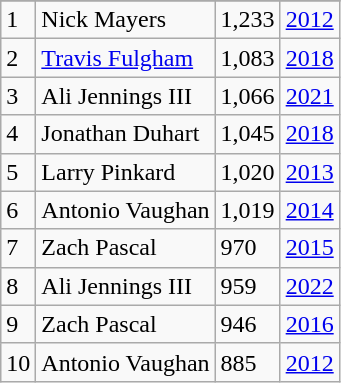<table class="wikitable">
<tr>
</tr>
<tr>
<td>1</td>
<td>Nick Mayers</td>
<td>1,233</td>
<td><a href='#'>2012</a></td>
</tr>
<tr>
<td>2</td>
<td><a href='#'>Travis Fulgham</a></td>
<td>1,083</td>
<td><a href='#'>2018</a></td>
</tr>
<tr>
<td>3</td>
<td>Ali Jennings III</td>
<td>1,066</td>
<td><a href='#'>2021</a></td>
</tr>
<tr>
<td>4</td>
<td>Jonathan Duhart</td>
<td>1,045</td>
<td><a href='#'>2018</a></td>
</tr>
<tr>
<td>5</td>
<td>Larry Pinkard</td>
<td>1,020</td>
<td><a href='#'>2013</a></td>
</tr>
<tr>
<td>6</td>
<td>Antonio Vaughan</td>
<td>1,019</td>
<td><a href='#'>2014</a></td>
</tr>
<tr>
<td>7</td>
<td>Zach Pascal</td>
<td>970</td>
<td><a href='#'>2015</a></td>
</tr>
<tr>
<td>8</td>
<td>Ali Jennings III</td>
<td>959</td>
<td><a href='#'>2022</a></td>
</tr>
<tr>
<td>9</td>
<td>Zach Pascal</td>
<td>946</td>
<td><a href='#'>2016</a></td>
</tr>
<tr>
<td>10</td>
<td>Antonio Vaughan</td>
<td>885</td>
<td><a href='#'>2012</a></td>
</tr>
</table>
